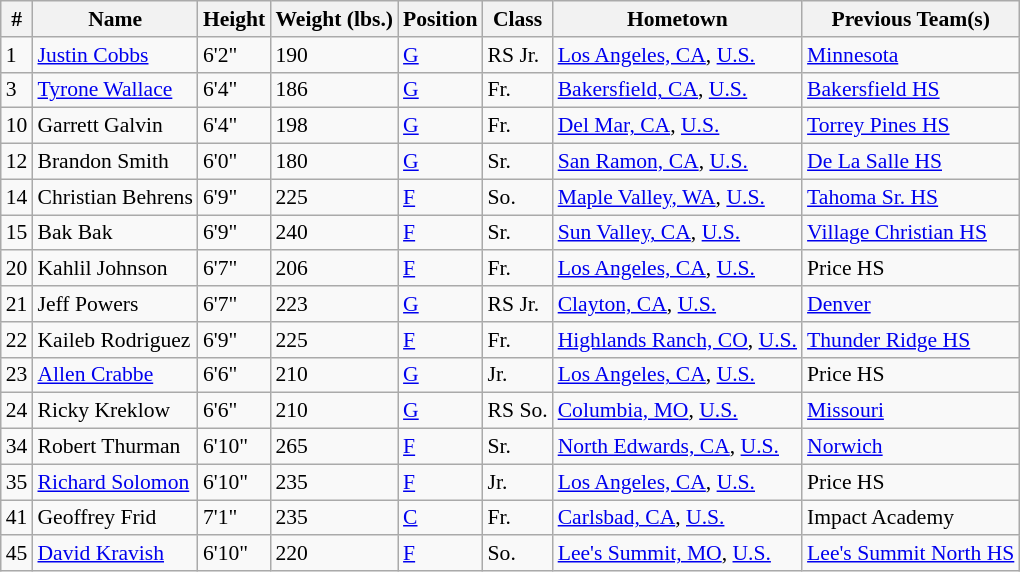<table class="wikitable" style="font-size: 90%">
<tr>
<th>#</th>
<th>Name</th>
<th>Height</th>
<th>Weight (lbs.)</th>
<th>Position</th>
<th>Class</th>
<th>Hometown</th>
<th>Previous Team(s)</th>
</tr>
<tr>
<td>1</td>
<td><a href='#'>Justin Cobbs</a></td>
<td>6'2"</td>
<td>190</td>
<td><a href='#'>G</a></td>
<td>RS Jr.</td>
<td><a href='#'>Los Angeles, CA</a>, <a href='#'>U.S.</a></td>
<td><a href='#'>Minnesota</a></td>
</tr>
<tr>
<td>3</td>
<td><a href='#'>Tyrone Wallace</a></td>
<td>6'4"</td>
<td>186</td>
<td><a href='#'>G</a></td>
<td>Fr.</td>
<td><a href='#'>Bakersfield, CA</a>, <a href='#'>U.S.</a></td>
<td><a href='#'>Bakersfield HS</a></td>
</tr>
<tr>
<td>10</td>
<td>Garrett Galvin</td>
<td>6'4"</td>
<td>198</td>
<td><a href='#'>G</a></td>
<td>Fr.</td>
<td><a href='#'>Del Mar, CA</a>, <a href='#'>U.S.</a></td>
<td><a href='#'>Torrey Pines HS</a></td>
</tr>
<tr>
<td>12</td>
<td>Brandon Smith</td>
<td>6'0"</td>
<td>180</td>
<td><a href='#'>G</a></td>
<td>Sr.</td>
<td><a href='#'>San Ramon, CA</a>, <a href='#'>U.S.</a></td>
<td><a href='#'>De La Salle HS</a></td>
</tr>
<tr>
<td>14</td>
<td>Christian Behrens</td>
<td>6'9"</td>
<td>225</td>
<td><a href='#'>F</a></td>
<td>So.</td>
<td><a href='#'>Maple Valley, WA</a>, <a href='#'>U.S.</a></td>
<td><a href='#'>Tahoma Sr. HS</a></td>
</tr>
<tr>
<td>15</td>
<td>Bak Bak</td>
<td>6'9"</td>
<td>240</td>
<td><a href='#'>F</a></td>
<td>Sr.</td>
<td><a href='#'>Sun Valley, CA</a>, <a href='#'>U.S.</a></td>
<td><a href='#'>Village Christian HS</a></td>
</tr>
<tr>
<td>20</td>
<td>Kahlil Johnson</td>
<td>6'7"</td>
<td>206</td>
<td><a href='#'>F</a></td>
<td>Fr.</td>
<td><a href='#'>Los Angeles, CA</a>, <a href='#'>U.S.</a></td>
<td>Price HS</td>
</tr>
<tr>
<td>21</td>
<td>Jeff Powers</td>
<td>6'7"</td>
<td>223</td>
<td><a href='#'>G</a></td>
<td>RS Jr.</td>
<td><a href='#'>Clayton, CA</a>, <a href='#'>U.S.</a></td>
<td><a href='#'>Denver</a></td>
</tr>
<tr>
<td>22</td>
<td>Kaileb Rodriguez</td>
<td>6'9"</td>
<td>225</td>
<td><a href='#'>F</a></td>
<td>Fr.</td>
<td><a href='#'>Highlands Ranch, CO</a>, <a href='#'>U.S.</a></td>
<td><a href='#'>Thunder Ridge HS</a></td>
</tr>
<tr>
<td>23</td>
<td><a href='#'>Allen Crabbe</a></td>
<td>6'6"</td>
<td>210</td>
<td><a href='#'>G</a></td>
<td>Jr.</td>
<td><a href='#'>Los Angeles, CA</a>, <a href='#'>U.S.</a></td>
<td>Price HS</td>
</tr>
<tr>
<td>24</td>
<td>Ricky Kreklow</td>
<td>6'6"</td>
<td>210</td>
<td><a href='#'>G</a></td>
<td>RS So.</td>
<td><a href='#'>Columbia, MO</a>, <a href='#'>U.S.</a></td>
<td><a href='#'>Missouri</a></td>
</tr>
<tr>
<td>34</td>
<td>Robert Thurman</td>
<td>6'10"</td>
<td>265</td>
<td><a href='#'>F</a></td>
<td>Sr.</td>
<td><a href='#'>North Edwards, CA</a>, <a href='#'>U.S.</a></td>
<td><a href='#'>Norwich</a></td>
</tr>
<tr>
<td>35</td>
<td><a href='#'>Richard Solomon</a></td>
<td>6'10"</td>
<td>235</td>
<td><a href='#'>F</a></td>
<td>Jr.</td>
<td><a href='#'>Los Angeles, CA</a>, <a href='#'>U.S.</a></td>
<td>Price HS</td>
</tr>
<tr>
<td>41</td>
<td>Geoffrey Frid</td>
<td>7'1"</td>
<td>235</td>
<td><a href='#'>C</a></td>
<td>Fr.</td>
<td><a href='#'>Carlsbad, CA</a>, <a href='#'>U.S.</a></td>
<td>Impact Academy</td>
</tr>
<tr>
<td>45</td>
<td><a href='#'>David Kravish</a></td>
<td>6'10"</td>
<td>220</td>
<td><a href='#'>F</a></td>
<td>So.</td>
<td><a href='#'>Lee's Summit, MO</a>, <a href='#'>U.S.</a></td>
<td><a href='#'>Lee's Summit North HS</a></td>
</tr>
</table>
